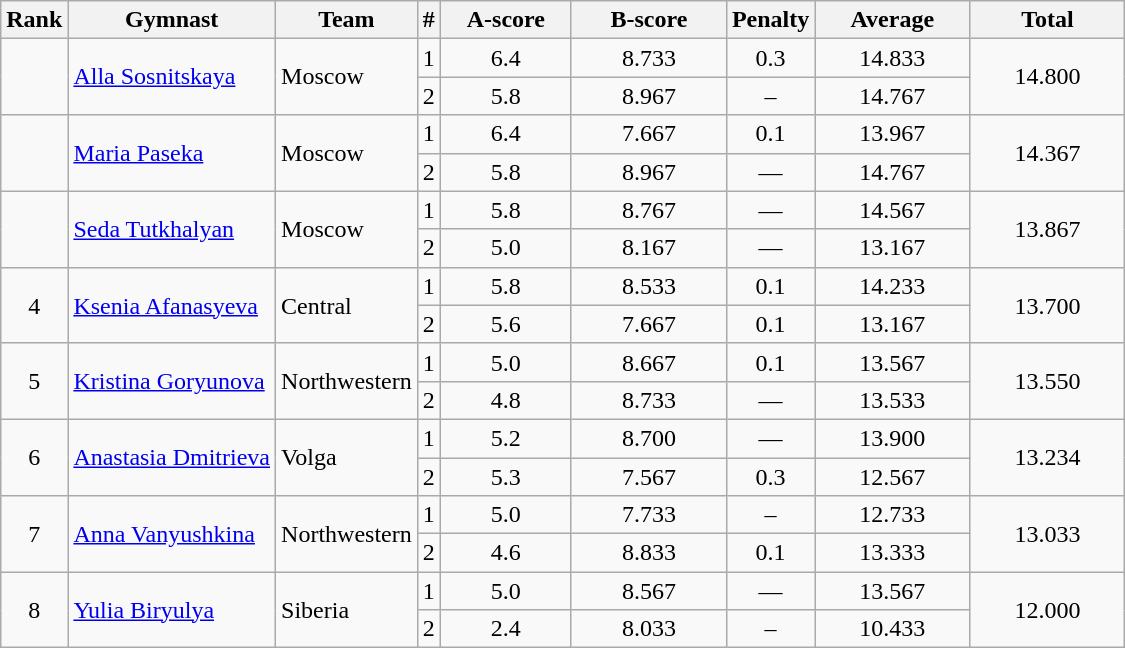<table class="wikitable" style="text-align:center">
<tr>
<th>Rank</th>
<th>Gymnast</th>
<th>Team</th>
<th>#</th>
<th style="width:5em">A-score</th>
<th style="width:6em">B-score</th>
<th style="width:3em">Penalty</th>
<th style="width:6em">Average</th>
<th style="width:6em">Total</th>
</tr>
<tr>
<td rowspan=2></td>
<td rowspan=2 align=left><a href='#'>Alla Sosnitskaya</a></td>
<td rowspan=2 align=left>Moscow</td>
<td>1</td>
<td>6.4</td>
<td>8.733</td>
<td>0.3</td>
<td>14.833</td>
<td rowspan=2>14.800</td>
</tr>
<tr>
<td>2</td>
<td>5.8</td>
<td>8.967</td>
<td>–</td>
<td>14.767</td>
</tr>
<tr>
<td rowspan=2></td>
<td rowspan=2 align=left><a href='#'>Maria Paseka</a></td>
<td rowspan=2 align=left>Moscow</td>
<td>1</td>
<td>6.4</td>
<td>7.667</td>
<td>0.1</td>
<td>13.967</td>
<td rowspan=2>14.367</td>
</tr>
<tr>
<td>2</td>
<td>5.8</td>
<td>8.967</td>
<td>—</td>
<td>14.767</td>
</tr>
<tr>
<td rowspan=2></td>
<td rowspan=2 align=left><a href='#'>Seda Tutkhalyan</a></td>
<td rowspan=2 align=left>Moscow</td>
<td>1</td>
<td>5.8</td>
<td>8.767</td>
<td>—</td>
<td>14.567</td>
<td rowspan=2>13.867</td>
</tr>
<tr>
<td>2</td>
<td>5.0</td>
<td>8.167</td>
<td>—</td>
<td>13.167</td>
</tr>
<tr>
<td rowspan=2>4</td>
<td rowspan=2 align=left><a href='#'>Ksenia Afanasyeva</a></td>
<td rowspan=2 align=left>Central</td>
<td>1</td>
<td>5.8</td>
<td>8.533</td>
<td>0.1</td>
<td>14.233</td>
<td rowspan=2>13.700</td>
</tr>
<tr>
<td>2</td>
<td>5.6</td>
<td>7.667</td>
<td>0.1</td>
<td>13.167</td>
</tr>
<tr>
<td rowspan=2>5</td>
<td rowspan=2 align=left><a href='#'>Kristina Goryunova</a></td>
<td rowspan=2 align=left>Northwestern</td>
<td>1</td>
<td>5.0</td>
<td>8.667</td>
<td>0.1</td>
<td>13.567</td>
<td rowspan=2>13.550</td>
</tr>
<tr>
<td>2</td>
<td>4.8</td>
<td>8.733</td>
<td>—</td>
<td>13.533</td>
</tr>
<tr>
<td rowspan=2>6</td>
<td rowspan=2 align=left><a href='#'>Anastasia Dmitrieva</a></td>
<td rowspan=2 align=left>Volga</td>
<td>1</td>
<td>5.2</td>
<td>8.700</td>
<td>—</td>
<td>13.900</td>
<td rowspan=2>13.234</td>
</tr>
<tr>
<td>2</td>
<td>5.3</td>
<td>7.567</td>
<td>0.3</td>
<td>12.567</td>
</tr>
<tr>
<td rowspan=2>7</td>
<td rowspan=2 align=left><a href='#'>Anna Vanyushkina</a></td>
<td rowspan=2 align=left>Northwestern</td>
<td>1</td>
<td>5.0</td>
<td>7.733</td>
<td>–</td>
<td>12.733</td>
<td rowspan=2>13.033</td>
</tr>
<tr>
<td>2</td>
<td>4.6</td>
<td>8.833</td>
<td>0.1</td>
<td>13.333</td>
</tr>
<tr>
<td rowspan=2>8</td>
<td rowspan=2 align=left><a href='#'>Yulia Biryulya</a></td>
<td rowspan=2 align=left>Siberia</td>
<td>1</td>
<td>5.0</td>
<td>8.567</td>
<td>—</td>
<td>13.567</td>
<td rowspan=2>12.000</td>
</tr>
<tr>
<td>2</td>
<td>2.4</td>
<td>8.033</td>
<td>–</td>
<td>10.433</td>
</tr>
</table>
